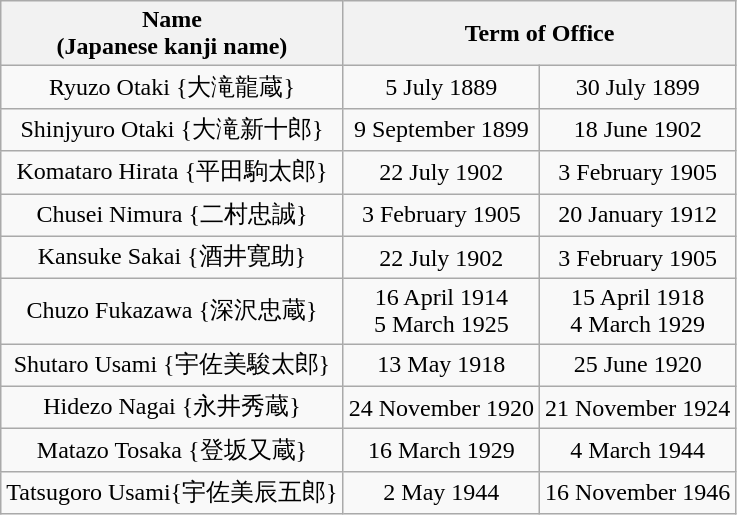<table class="wikitable" style="text-align:center">
<tr ->
<th>Name<br>(Japanese kanji name)</th>
<th colspan=2>Term of Office</th>
</tr>
<tr ->
<td>Ryuzo Otaki {大滝龍蔵}</td>
<td>5 July 1889</td>
<td>30 July 1899</td>
</tr>
<tr ->
<td>Shinjyuro Otaki {大滝新十郎}</td>
<td>9 September 1899</td>
<td>18 June 1902</td>
</tr>
<tr ->
<td>Komataro Hirata {平田駒太郎}</td>
<td>22 July 1902</td>
<td>3 February 1905</td>
</tr>
<tr ->
<td>Chusei Nimura {二村忠誠}</td>
<td>3 February 1905</td>
<td>20 January 1912</td>
</tr>
<tr ->
<td>Kansuke Sakai {酒井寛助}</td>
<td>22 July 1902</td>
<td>3 February 1905</td>
</tr>
<tr ->
<td>Chuzo Fukazawa {深沢忠蔵}</td>
<td>16 April 1914<br>5 March 1925</td>
<td>15 April 1918<br>4 March 1929</td>
</tr>
<tr ->
<td>Shutaro Usami {宇佐美駿太郎}</td>
<td>13 May 1918</td>
<td>25 June 1920</td>
</tr>
<tr ->
<td>Hidezo Nagai {永井秀蔵}</td>
<td>24 November 1920</td>
<td>21 November 1924</td>
</tr>
<tr ->
<td>Matazo Tosaka {登坂又蔵}</td>
<td>16 March 1929</td>
<td>4 March 1944</td>
</tr>
<tr ->
<td>Tatsugoro Usami{宇佐美辰五郎}</td>
<td>2 May 1944</td>
<td>16 November 1946</td>
</tr>
</table>
